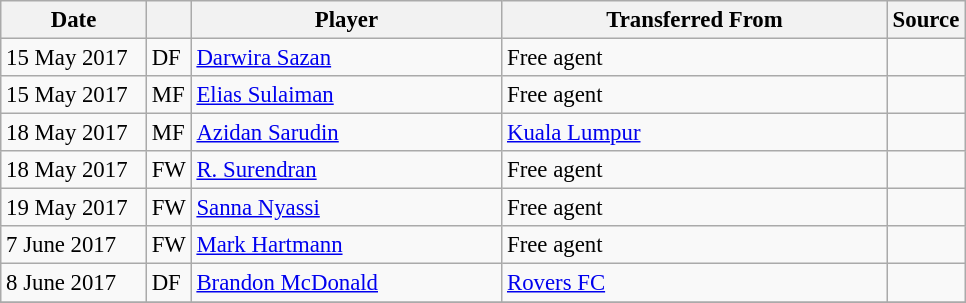<table class="wikitable plainrowheaders sortable" style="font-size:95%">
<tr>
<th scope=col style="width:90px;"><strong>Date</strong></th>
<th></th>
<th scope=col style="width:200px;"><strong>Player</strong></th>
<th scope=col style="width:250px;"><strong>Transferred From</strong></th>
<th><strong>Source</strong></th>
</tr>
<tr>
<td>15 May 2017</td>
<td>DF</td>
<td> <a href='#'>Darwira Sazan</a></td>
<td>Free agent</td>
<td></td>
</tr>
<tr>
<td>15 May 2017</td>
<td>MF</td>
<td> <a href='#'>Elias Sulaiman</a></td>
<td>Free agent</td>
<td></td>
</tr>
<tr>
<td>18 May 2017</td>
<td>MF</td>
<td> <a href='#'>Azidan Sarudin</a></td>
<td><a href='#'>Kuala Lumpur</a></td>
<td></td>
</tr>
<tr>
<td>18 May 2017</td>
<td>FW</td>
<td> <a href='#'>R. Surendran</a></td>
<td>Free agent</td>
<td></td>
</tr>
<tr>
<td>19 May 2017</td>
<td>FW</td>
<td> <a href='#'>Sanna Nyassi</a></td>
<td>Free agent</td>
<td></td>
</tr>
<tr>
<td>7 June 2017</td>
<td>FW</td>
<td> <a href='#'>Mark Hartmann</a></td>
<td>Free agent</td>
<td></td>
</tr>
<tr>
<td>8 June 2017</td>
<td>DF</td>
<td> <a href='#'>Brandon McDonald</a></td>
<td> <a href='#'>Rovers FC</a></td>
<td></td>
</tr>
<tr>
</tr>
</table>
